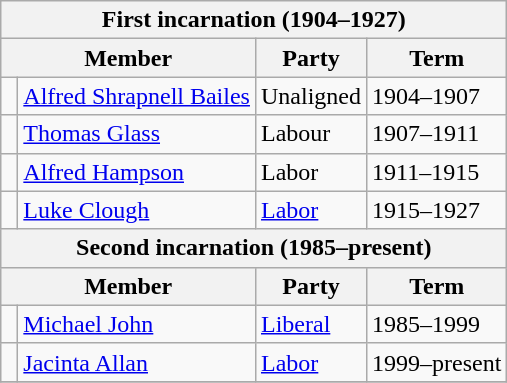<table class="wikitable">
<tr>
<th colspan="4">First incarnation (1904–1927)</th>
</tr>
<tr>
<th colspan="2">Member</th>
<th>Party</th>
<th>Term</th>
</tr>
<tr>
<td> </td>
<td><a href='#'>Alfred Shrapnell Bailes</a></td>
<td>Unaligned</td>
<td>1904–1907</td>
</tr>
<tr>
<td> </td>
<td><a href='#'>Thomas Glass</a></td>
<td>Labour</td>
<td>1907–1911</td>
</tr>
<tr>
<td> </td>
<td><a href='#'>Alfred Hampson</a></td>
<td>Labor</td>
<td>1911–1915</td>
</tr>
<tr>
<td> </td>
<td><a href='#'>Luke Clough</a></td>
<td><a href='#'>Labor</a></td>
<td>1915–1927</td>
</tr>
<tr>
<th colspan="4">Second incarnation (1985–present)</th>
</tr>
<tr>
<th colspan="2">Member</th>
<th>Party</th>
<th>Term</th>
</tr>
<tr>
<td> </td>
<td><a href='#'>Michael John</a></td>
<td><a href='#'>Liberal</a></td>
<td>1985–1999</td>
</tr>
<tr>
<td> </td>
<td><a href='#'>Jacinta Allan</a></td>
<td><a href='#'>Labor</a></td>
<td>1999–present</td>
</tr>
<tr>
</tr>
</table>
